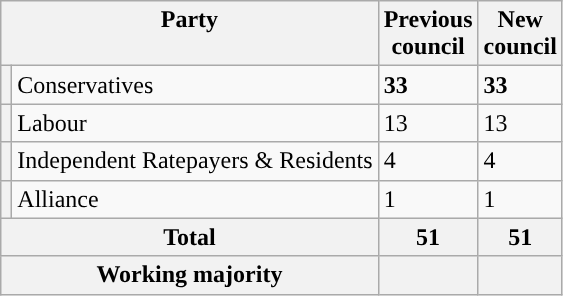<table class="wikitable">
<tr>
<th valign=top colspan="2" style="width: 230px">Party</th>
<th valign=top style="width: 30px">Previous council</th>
<th valign=top style="width: 30px">New council</th>
</tr>
<tr>
<th style="background-color: "></th>
<td>Conservatives</td>
<td><strong>33</strong></td>
<td><strong>33</strong></td>
</tr>
<tr>
<th style="background-color: "></th>
<td>Labour</td>
<td>13</td>
<td>13</td>
</tr>
<tr>
<th style="background-color: "></th>
<td>Independent Ratepayers & Residents</td>
<td>4</td>
<td>4</td>
</tr>
<tr>
<th style="background-color: "></th>
<td>Alliance</td>
<td>1</td>
<td>1</td>
</tr>
<tr>
<th colspan=2>Total</th>
<th style="text-align: center">51</th>
<th colspan=3>51</th>
</tr>
<tr>
<th colspan=2>Working majority</th>
<th></th>
<th></th>
</tr>
</table>
